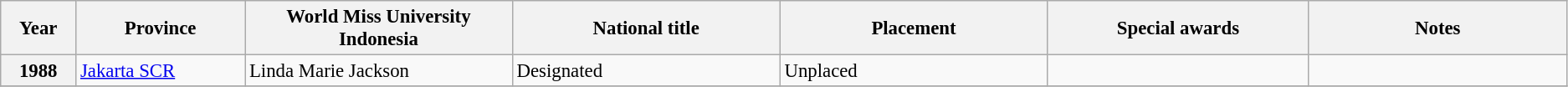<table class="wikitable " style="font-size: 95%;">
<tr>
<th width="60">Year</th>
<th width="150">Province</th>
<th width="250">World Miss University Indonesia</th>
<th width="250">National title</th>
<th width="250">Placement</th>
<th width="250">Special awards</th>
<th width="250">Notes</th>
</tr>
<tr>
<th>1988</th>
<td><a href='#'>Jakarta SCR</a></td>
<td>Linda Marie Jackson</td>
<td>Designated</td>
<td>Unplaced</td>
<td></td>
<td></td>
</tr>
<tr>
</tr>
</table>
